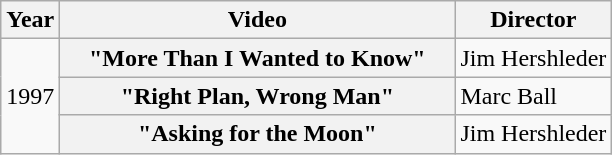<table class="wikitable plainrowheaders">
<tr>
<th>Year</th>
<th style="width:16em;">Video</th>
<th>Director</th>
</tr>
<tr>
<td rowspan="3">1997</td>
<th scope="row">"More Than I Wanted to Know"</th>
<td>Jim Hershleder</td>
</tr>
<tr>
<th scope="row">"Right Plan, Wrong Man"</th>
<td>Marc Ball</td>
</tr>
<tr>
<th scope="row">"Asking for the Moon"</th>
<td>Jim Hershleder</td>
</tr>
</table>
